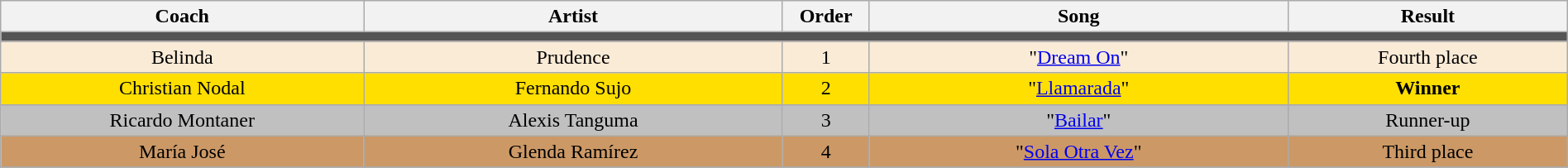<table class="wikitable" style="text-align:center; width:100%;">
<tr>
<th scope="col" width="13%">Coach</th>
<th scope="col" width="15%">Artist</th>
<th scope="col" width="02%">Order</th>
<th scope="col" width="15%">Song</th>
<th scope="col" width="10%">Result</th>
</tr>
<tr>
<td colspan="5" style="background:#555;"></td>
</tr>
<tr bgcolor="AntiqueWhite">
<td>Belinda</td>
<td>Prudence</td>
<td>1</td>
<td>"<a href='#'>Dream On</a>"</td>
<td>Fourth place</td>
</tr>
<tr bgcolor="#FFDF00">
<td>Christian Nodal</td>
<td>Fernando Sujo</td>
<td>2</td>
<td>"<a href='#'>Llamarada</a>"</td>
<td><strong>Winner</strong></td>
</tr>
<tr bgcolor="silver">
<td>Ricardo Montaner</td>
<td>Alexis Tanguma</td>
<td>3</td>
<td>"<a href='#'>Bailar</a>"</td>
<td>Runner-up</td>
</tr>
<tr bgcolor="#c96">
<td>María José</td>
<td>Glenda Ramírez</td>
<td>4</td>
<td>"<a href='#'>Sola Otra Vez</a>"</td>
<td>Third place</td>
</tr>
<tr>
</tr>
</table>
